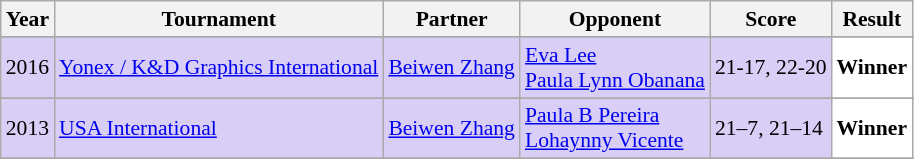<table class="sortable wikitable" style="font-size: 90%;">
<tr>
<th>Year</th>
<th>Tournament</th>
<th>Partner</th>
<th>Opponent</th>
<th>Score</th>
<th>Result</th>
</tr>
<tr>
</tr>
<tr style="background:#D8CEF6">
<td align="center">2016</td>
<td align="left"><a href='#'>Yonex / K&D Graphics International</a></td>
<td align="left"> <a href='#'>Beiwen Zhang</a></td>
<td align="left"> <a href='#'>Eva Lee</a><br><a href='#'>Paula Lynn Obanana</a></td>
<td align="left">21-17, 22-20</td>
<td style="text-align:left; background:white"> <strong>Winner</strong></td>
</tr>
<tr>
</tr>
<tr style="background:#D8CEF6">
<td align="center">2013 </td>
<td align="left"><a href='#'>USA International</a></td>
<td align="left"> <a href='#'>Beiwen Zhang</a></td>
<td align="left"> <a href='#'>Paula B Pereira</a><br><a href='#'>Lohaynny Vicente</a></td>
<td align="left">21–7, 21–14</td>
<td style="text-align:left; background:white"> <strong>Winner</strong></td>
</tr>
<tr>
</tr>
</table>
